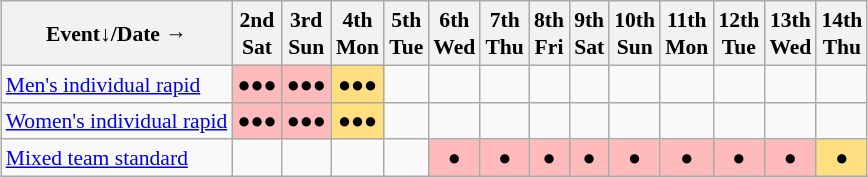<table class="wikitable" style="margin:0.5em auto; font-size:90%; line-height:1.25em; text-align:center">
<tr>
<th>Event↓/Date →</th>
<th>2nd<br>Sat</th>
<th>3rd<br>Sun</th>
<th>4th<br>Mon</th>
<th>5th<br>Tue</th>
<th>6th<br>Wed</th>
<th>7th<br>Thu</th>
<th>8th<br>Fri</th>
<th>9th<br>Sat</th>
<th>10th<br>Sun</th>
<th>11th<br>Mon</th>
<th>12th<br>Tue</th>
<th>13th<br>Wed</th>
<th>14th<br>Thu</th>
</tr>
<tr>
<td align="left"><a href='#'>Men's individual rapid</a></td>
<td bgcolor="#FFBBBB">●●●</td>
<td bgcolor="#FFBBBB">●●●</td>
<td bgcolor="#FFDF80">●●●</td>
<td></td>
<td></td>
<td></td>
<td></td>
<td></td>
<td></td>
<td></td>
<td></td>
<td></td>
<td></td>
</tr>
<tr>
<td align="left"><a href='#'>Women's individual rapid</a></td>
<td bgcolor="#FFBBBB">●●●</td>
<td bgcolor="#FFBBBB">●●●</td>
<td bgcolor="#FFDF80">●●●</td>
<td></td>
<td></td>
<td></td>
<td></td>
<td></td>
<td></td>
<td></td>
<td></td>
<td></td>
<td></td>
</tr>
<tr>
<td align="left"><a href='#'>Mixed team standard</a></td>
<td></td>
<td></td>
<td></td>
<td></td>
<td bgcolor="#FFBBBB">●</td>
<td bgcolor="#FFBBBB">●</td>
<td bgcolor="#FFBBBB">●</td>
<td bgcolor="#FFBBBB">●</td>
<td bgcolor="#FFBBBB">●</td>
<td bgcolor="#FFBBBB">●</td>
<td bgcolor="#FFBBBB">●</td>
<td bgcolor="#FFBBBB">●</td>
<td bgcolor="#FFDF80">●</td>
</tr>
</table>
